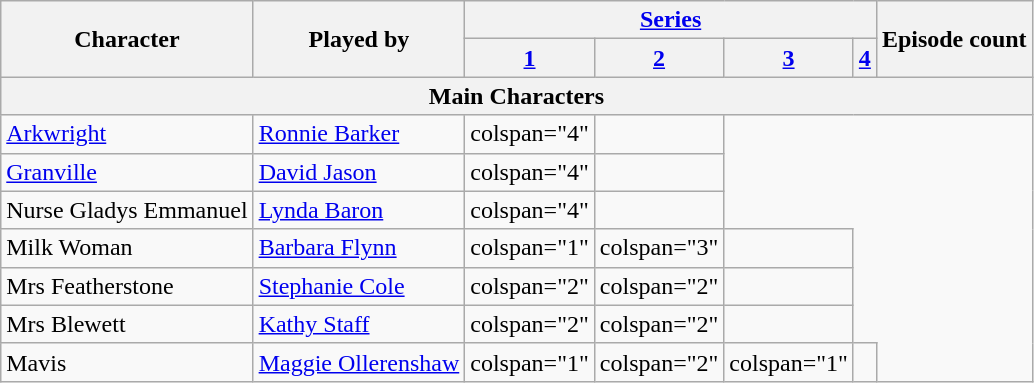<table class="wikitable planrowheaders">
<tr>
<th rowspan="2">Character</th>
<th rowspan="2">Played by</th>
<th colspan="4"><a href='#'>Series</a></th>
<th rowspan="2">Episode count</th>
</tr>
<tr>
<th><a href='#'>1</a></th>
<th><a href='#'>2</a></th>
<th><a href='#'>3</a></th>
<th><a href='#'>4</a></th>
</tr>
<tr>
<th colspan="10">Main Characters</th>
</tr>
<tr>
<td><a href='#'>Arkwright</a></td>
<td><a href='#'>Ronnie Barker</a></td>
<td>colspan="4" </td>
<td></td>
</tr>
<tr>
<td><a href='#'>Granville</a></td>
<td><a href='#'>David Jason</a></td>
<td>colspan="4" </td>
<td></td>
</tr>
<tr>
<td>Nurse Gladys Emmanuel</td>
<td><a href='#'>Lynda Baron</a></td>
<td>colspan="4" </td>
<td></td>
</tr>
<tr>
<td>Milk Woman</td>
<td><a href='#'>Barbara Flynn</a></td>
<td>colspan="1" </td>
<td>colspan="3" </td>
<td></td>
</tr>
<tr>
<td>Mrs Featherstone</td>
<td><a href='#'>Stephanie Cole</a></td>
<td>colspan="2" </td>
<td>colspan="2" </td>
<td></td>
</tr>
<tr>
<td>Mrs Blewett</td>
<td><a href='#'>Kathy Staff</a></td>
<td>colspan="2" </td>
<td>colspan="2" </td>
<td></td>
</tr>
<tr>
<td>Mavis</td>
<td><a href='#'>Maggie Ollerenshaw</a></td>
<td>colspan="1" </td>
<td>colspan="2" </td>
<td>colspan="1" </td>
<td></td>
</tr>
</table>
